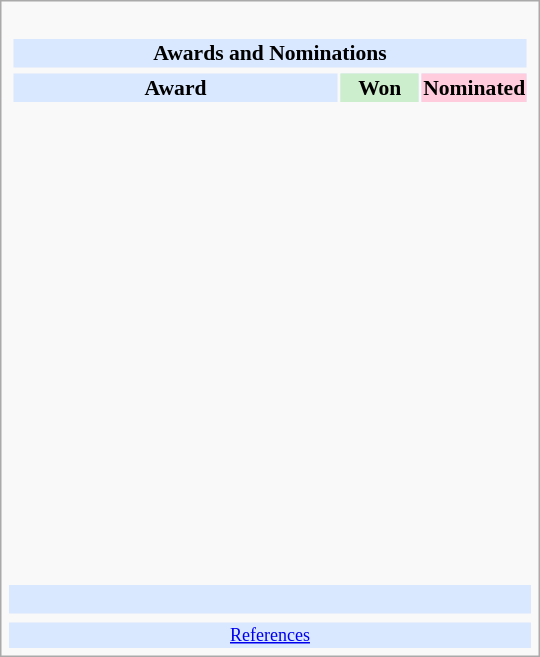<table class="infobox" style="width: 25em; text-align: left; font-size: 90%; vertical-align: middle;">
<tr>
<td colspan=3><br><table class="collapsible collapsed" width=100%>
<tr>
<th colspan=3 style="background-color: #D9E8FF; text-align: center;">Awards and Nominations</th>
</tr>
<tr>
</tr>
<tr style="background:#d9e8ff; text-align:center;">
<td style="text-align:center;"><strong>Award</strong></td>
<td style="text-align:center; background:#cec; text-size:0.9em; width:50px;"><strong>Won</strong></td>
<td style="text-align:center; background:#fcd; text-size:0.9em; width:50px;"><strong>Nominated</strong></td>
</tr>
<tr>
</tr>
<tr>
<td style="text-align:center;"><br></td>
<td></td>
<td></td>
</tr>
<tr>
<td style="text-align:center;"><br></td>
<td></td>
<td></td>
</tr>
<tr>
<td style="text-align:center;"><br></td>
<td></td>
<td></td>
</tr>
<tr>
<td style="text-align:center;"><br></td>
<td></td>
<td></td>
</tr>
<tr>
<td style="text-align:center;"><br></td>
<td></td>
<td></td>
</tr>
<tr>
<td style="text-align:center;"><br></td>
<td></td>
<td></td>
</tr>
<tr>
<td style="text-align:center;"><br></td>
<td></td>
<td></td>
</tr>
<tr>
<td style="text-align:center;"><br></td>
<td></td>
<td></td>
</tr>
<tr>
<td style="text-align:center;"><br></td>
<td></td>
<td></td>
</tr>
<tr>
<td style="text-align:center;"><br></td>
<td></td>
<td></td>
</tr>
<tr>
<td style="text-align:center;"><br></td>
<td></td>
<td></td>
</tr>
<tr>
<td style="text-align:center;"><br></td>
<td></td>
<td></td>
</tr>
<tr>
<td style="text-align:center;"><br></td>
<td></td>
<td></td>
</tr>
<tr>
<td style="text-align:center;"><br></td>
<td></td>
<td></td>
</tr>
<tr>
<td style="text-align:center;"><br></td>
<td></td>
<td></td>
</tr>
</table>
</td>
</tr>
<tr style="background:#d9e8ff;">
<td style="text-align:center;" colspan="3"><br></td>
</tr>
<tr>
<td></td>
<td></td>
<td></td>
</tr>
<tr style="background:#d9e8ff;">
<td colspan="3" style="font-size: smaller; text-align:center;"><a href='#'>References</a></td>
</tr>
</table>
